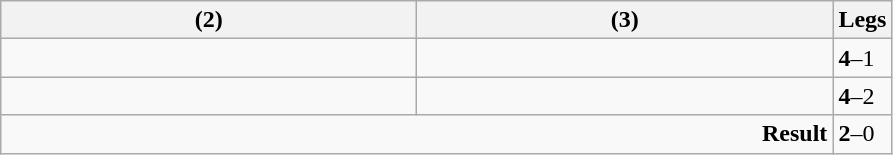<table class="wikitable">
<tr>
<th width=270> (2)</th>
<th width=270> (3)</th>
<th>Legs</th>
</tr>
<tr>
<td></td>
<td></td>
<td><strong>4</strong>–1</td>
</tr>
<tr>
<td></td>
<td></td>
<td><strong>4</strong>–2</td>
</tr>
<tr>
<td colspan="2" align="right"><strong>Result</strong></td>
<td><strong>2</strong>–0</td>
</tr>
</table>
